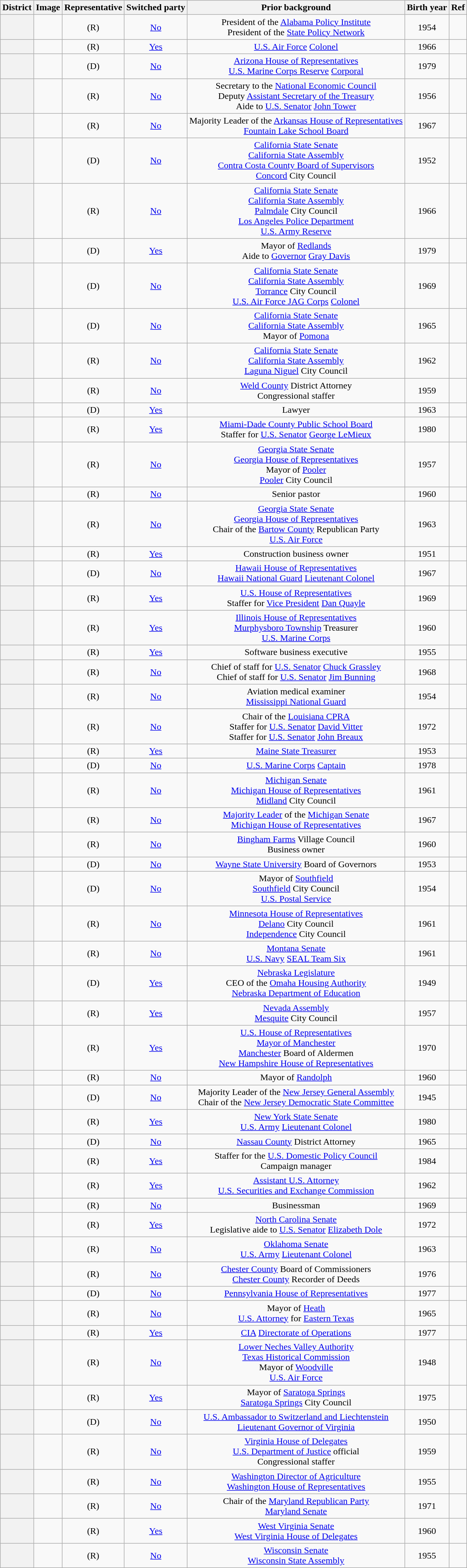<table class="sortable wikitable" style="text-align:center">
<tr>
<th>District</th>
<th>Image</th>
<th>Representative</th>
<th>Switched party</th>
<th>Prior background</th>
<th>Birth year</th>
<th>Ref</th>
</tr>
<tr>
<th></th>
<td></td>
<td> (R)</td>
<td><a href='#'>No</a><br></td>
<td>President of the <a href='#'>Alabama Policy Institute</a><br>President of the <a href='#'>State Policy Network</a></td>
<td>1954</td>
<td></td>
</tr>
<tr>
<th></th>
<td></td>
<td> (R)</td>
<td><a href='#'>Yes</a><br></td>
<td><a href='#'>U.S. Air Force</a> <a href='#'>Colonel</a></td>
<td>1966</td>
<td></td>
</tr>
<tr>
<th></th>
<td></td>
<td> (D)</td>
<td><a href='#'>No</a><br></td>
<td><a href='#'>Arizona House of Representatives</a><br><a href='#'>U.S. Marine Corps Reserve</a> <a href='#'>Corporal</a></td>
<td>1979</td>
<td></td>
</tr>
<tr>
<th></th>
<td></td>
<td> (R)</td>
<td><a href='#'>No</a><br></td>
<td>Secretary to the <a href='#'>National Economic Council</a><br>Deputy <a href='#'>Assistant Secretary of the Treasury</a><br>Aide to <a href='#'>U.S. Senator</a> <a href='#'>John Tower</a></td>
<td>1956</td>
<td></td>
</tr>
<tr>
<th></th>
<td></td>
<td> (R)</td>
<td><a href='#'>No</a><br></td>
<td>Majority Leader of the <a href='#'>Arkansas House of Representatives</a><br><a href='#'>Fountain Lake School Board</a></td>
<td>1967</td>
<td></td>
</tr>
<tr>
<th></th>
<td></td>
<td> (D)</td>
<td><a href='#'>No</a><br></td>
<td><a href='#'>California State Senate</a><br><a href='#'>California State Assembly</a><br><a href='#'>Contra Costa County Board of Supervisors</a><br><a href='#'>Concord</a> City Council</td>
<td>1952</td>
<td></td>
</tr>
<tr>
<th></th>
<td></td>
<td> (R)</td>
<td><a href='#'>No</a><br></td>
<td><a href='#'>California State Senate</a><br><a href='#'>California State Assembly</a><br><a href='#'>Palmdale</a> City Council<br><a href='#'>Los Angeles Police Department</a><br><a href='#'>U.S. Army Reserve</a></td>
<td>1966</td>
<td></td>
</tr>
<tr>
<th></th>
<td></td>
<td> (D)</td>
<td><a href='#'>Yes</a><br></td>
<td>Mayor of <a href='#'>Redlands</a><br>Aide to <a href='#'>Governor</a> <a href='#'>Gray Davis</a></td>
<td>1979</td>
<td></td>
</tr>
<tr>
<th></th>
<td></td>
<td> (D)</td>
<td><a href='#'>No</a><br></td>
<td><a href='#'>California State Senate</a><br><a href='#'>California State Assembly</a><br><a href='#'>Torrance</a> City Council<br><a href='#'>U.S. Air Force JAG Corps</a> <a href='#'>Colonel</a></td>
<td>1969</td>
<td></td>
</tr>
<tr>
<th></th>
<td></td>
<td> (D)</td>
<td><a href='#'>No</a><br></td>
<td><a href='#'>California State Senate</a><br><a href='#'>California State Assembly</a><br>Mayor of <a href='#'>Pomona</a></td>
<td>1965</td>
<td></td>
</tr>
<tr>
<th></th>
<td></td>
<td> (R)</td>
<td><a href='#'>No</a><br></td>
<td><a href='#'>California State Senate</a><br><a href='#'>California State Assembly</a><br><a href='#'>Laguna Niguel</a> City Council</td>
<td>1962</td>
<td></td>
</tr>
<tr>
<th></th>
<td></td>
<td> (R)</td>
<td><a href='#'>No</a><br></td>
<td><a href='#'>Weld County</a> District Attorney<br>Congressional staffer</td>
<td>1959</td>
<td></td>
</tr>
<tr>
<th></th>
<td></td>
<td> (D)</td>
<td><a href='#'>Yes</a><br></td>
<td>Lawyer</td>
<td>1963</td>
<td></td>
</tr>
<tr>
<th></th>
<td></td>
<td> (R)</td>
<td><a href='#'>Yes</a><br></td>
<td><a href='#'>Miami-Dade County Public School Board</a><br>Staffer for <a href='#'>U.S. Senator</a> <a href='#'>George LeMieux</a></td>
<td>1980</td>
<td></td>
</tr>
<tr>
<th></th>
<td></td>
<td> (R)</td>
<td><a href='#'>No</a><br></td>
<td><a href='#'>Georgia State Senate</a><br><a href='#'>Georgia House of Representatives</a><br>Mayor of <a href='#'>Pooler</a><br><a href='#'>Pooler</a> City Council</td>
<td>1957</td>
<td></td>
</tr>
<tr>
<th></th>
<td></td>
<td> (R)</td>
<td><a href='#'>No</a><br></td>
<td>Senior pastor</td>
<td>1960</td>
<td></td>
</tr>
<tr>
<th></th>
<td></td>
<td> (R)</td>
<td><a href='#'>No</a><br></td>
<td><a href='#'>Georgia State Senate</a><br><a href='#'>Georgia House of Representatives</a><br>Chair of the <a href='#'>Bartow County</a> Republican Party<br><a href='#'>U.S. Air Force</a></td>
<td>1963</td>
<td></td>
</tr>
<tr>
<th></th>
<td></td>
<td> (R)</td>
<td><a href='#'>Yes</a><br></td>
<td>Construction business owner</td>
<td>1951</td>
<td></td>
</tr>
<tr>
<th></th>
<td></td>
<td> (D)</td>
<td><a href='#'>No</a><br></td>
<td><a href='#'>Hawaii House of Representatives</a><br><a href='#'>Hawaii National Guard</a> <a href='#'>Lieutenant Colonel</a></td>
<td>1967</td>
<td></td>
</tr>
<tr>
<th></th>
<td></td>
<td> (R)</td>
<td><a href='#'>Yes</a><br></td>
<td><a href='#'>U.S. House of Representatives</a><br>Staffer for <a href='#'>Vice President</a> <a href='#'>Dan Quayle</a></td>
<td>1969</td>
<td></td>
</tr>
<tr>
<th></th>
<td></td>
<td> (R)</td>
<td><a href='#'>Yes</a><br></td>
<td><a href='#'>Illinois House of Representatives</a><br><a href='#'>Murphysboro Township</a> Treasurer<br><a href='#'>U.S. Marine Corps</a></td>
<td>1960</td>
<td></td>
</tr>
<tr>
<th></th>
<td></td>
<td> (R)</td>
<td><a href='#'>Yes</a><br></td>
<td>Software business executive</td>
<td>1955</td>
<td></td>
</tr>
<tr>
<th></th>
<td></td>
<td> (R)</td>
<td><a href='#'>No</a><br></td>
<td>Chief of staff for <a href='#'>U.S. Senator</a> <a href='#'>Chuck Grassley</a><br>Chief of staff for <a href='#'>U.S. Senator</a> <a href='#'>Jim Bunning</a></td>
<td>1968</td>
<td></td>
</tr>
<tr>
<th></th>
<td></td>
<td> (R)</td>
<td><a href='#'>No</a><br></td>
<td>Aviation medical examiner<br><a href='#'>Mississippi National Guard</a></td>
<td>1954</td>
<td></td>
</tr>
<tr>
<th></th>
<td></td>
<td> (R)</td>
<td><a href='#'>No</a><br></td>
<td>Chair of the <a href='#'>Louisiana CPRA</a><br>Staffer for <a href='#'>U.S. Senator</a> <a href='#'>David Vitter</a><br>Staffer for <a href='#'>U.S. Senator</a> <a href='#'>John Breaux</a></td>
<td>1972</td>
<td></td>
</tr>
<tr>
<th></th>
<td></td>
<td> (R)</td>
<td><a href='#'>Yes</a><br></td>
<td><a href='#'>Maine State Treasurer</a></td>
<td>1953</td>
<td></td>
</tr>
<tr>
<th></th>
<td></td>
<td> (D)</td>
<td><a href='#'>No</a><br></td>
<td><a href='#'>U.S. Marine Corps</a> <a href='#'>Captain</a></td>
<td>1978</td>
<td></td>
</tr>
<tr>
<th></th>
<td></td>
<td> (R)</td>
<td><a href='#'>No</a><br></td>
<td><a href='#'>Michigan Senate</a><br><a href='#'>Michigan House of Representatives</a><br><a href='#'>Midland</a> City Council</td>
<td>1961</td>
<td></td>
</tr>
<tr>
<th></th>
<td></td>
<td> (R)</td>
<td><a href='#'>No</a><br></td>
<td><a href='#'>Majority Leader</a> of the <a href='#'>Michigan Senate</a><br><a href='#'>Michigan House of Representatives</a></td>
<td>1967</td>
<td></td>
</tr>
<tr>
<th></th>
<td></td>
<td> (R)</td>
<td><a href='#'>No</a><br></td>
<td><a href='#'>Bingham Farms</a> Village Council<br>Business owner</td>
<td>1960</td>
<td></td>
</tr>
<tr>
<th></th>
<td></td>
<td> (D)</td>
<td><a href='#'>No</a><br></td>
<td><a href='#'>Wayne State University</a> Board of Governors</td>
<td>1953</td>
<td></td>
</tr>
<tr>
<th></th>
<td></td>
<td> (D)</td>
<td><a href='#'>No</a><br></td>
<td>Mayor of <a href='#'>Southfield</a><br><a href='#'>Southfield</a> City Council<br><a href='#'>U.S. Postal Service</a></td>
<td>1954</td>
<td></td>
</tr>
<tr>
<th></th>
<td></td>
<td> (R)</td>
<td><a href='#'>No</a><br></td>
<td><a href='#'>Minnesota House of Representatives</a><br><a href='#'>Delano</a> City Council<br><a href='#'>Independence</a> City Council</td>
<td>1961</td>
<td></td>
</tr>
<tr>
<th></th>
<td></td>
<td> (R)</td>
<td><a href='#'>No</a><br></td>
<td><a href='#'>Montana Senate</a><br><a href='#'>U.S. Navy</a> <a href='#'>SEAL Team Six</a></td>
<td>1961</td>
<td></td>
</tr>
<tr>
<th></th>
<td></td>
<td> (D)</td>
<td><a href='#'>Yes</a><br></td>
<td><a href='#'>Nebraska Legislature</a><br>CEO of the <a href='#'>Omaha Housing Authority</a><br><a href='#'>Nebraska Department of Education</a></td>
<td>1949</td>
<td></td>
</tr>
<tr>
<th></th>
<td></td>
<td> (R)</td>
<td><a href='#'>Yes</a><br></td>
<td><a href='#'>Nevada Assembly</a><br><a href='#'>Mesquite</a> City Council</td>
<td>1957</td>
<td></td>
</tr>
<tr>
<th></th>
<td></td>
<td> (R)</td>
<td><a href='#'>Yes</a><br></td>
<td><a href='#'>U.S. House of Representatives</a><br><a href='#'>Mayor of Manchester</a><br><a href='#'>Manchester</a> Board of Aldermen<br><a href='#'>New Hampshire House of Representatives</a></td>
<td>1970</td>
<td></td>
</tr>
<tr>
<th></th>
<td></td>
<td> (R)</td>
<td><a href='#'>No</a><br></td>
<td>Mayor of <a href='#'>Randolph</a></td>
<td>1960</td>
<td></td>
</tr>
<tr>
<th></th>
<td></td>
<td> (D)</td>
<td><a href='#'>No</a><br></td>
<td>Majority Leader of the <a href='#'>New Jersey General Assembly</a><br>Chair of the <a href='#'>New Jersey Democratic State Committee</a></td>
<td>1945</td>
<td></td>
</tr>
<tr>
<th></th>
<td></td>
<td> (R)</td>
<td><a href='#'>Yes</a><br></td>
<td><a href='#'>New York State Senate</a><br><a href='#'>U.S. Army</a> <a href='#'>Lieutenant Colonel</a></td>
<td>1980</td>
<td></td>
</tr>
<tr>
<th></th>
<td></td>
<td> (D)</td>
<td><a href='#'>No</a><br></td>
<td><a href='#'>Nassau County</a> District Attorney</td>
<td>1965</td>
<td></td>
</tr>
<tr>
<th></th>
<td></td>
<td> (R)</td>
<td><a href='#'>Yes</a><br></td>
<td>Staffer for the <a href='#'>U.S. Domestic Policy Council</a><br>Campaign manager</td>
<td>1984</td>
<td></td>
</tr>
<tr>
<th></th>
<td></td>
<td> (R)</td>
<td><a href='#'>Yes</a><br></td>
<td><a href='#'>Assistant U.S. Attorney</a><br><a href='#'>U.S. Securities and Exchange Commission</a></td>
<td>1962</td>
<td></td>
</tr>
<tr>
<th></th>
<td></td>
<td> (R)</td>
<td><a href='#'>No</a><br></td>
<td>Businessman</td>
<td>1969</td>
<td></td>
</tr>
<tr>
<th></th>
<td></td>
<td> (R)</td>
<td><a href='#'>Yes</a><br></td>
<td><a href='#'>North Carolina Senate</a><br>Legislative aide to <a href='#'>U.S. Senator</a> <a href='#'>Elizabeth Dole</a></td>
<td>1972</td>
<td></td>
</tr>
<tr>
<th></th>
<td></td>
<td> (R)</td>
<td><a href='#'>No</a><br></td>
<td><a href='#'>Oklahoma Senate</a><br><a href='#'>U.S. Army</a> <a href='#'>Lieutenant Colonel</a></td>
<td>1963</td>
<td></td>
</tr>
<tr>
<th></th>
<td></td>
<td> (R)</td>
<td><a href='#'>No</a><br></td>
<td><a href='#'>Chester County</a> Board of Commissioners<br><a href='#'>Chester County</a> Recorder of Deeds</td>
<td>1976</td>
<td></td>
</tr>
<tr>
<th></th>
<td></td>
<td> (D)</td>
<td><a href='#'>No</a><br></td>
<td><a href='#'>Pennsylvania House of Representatives</a></td>
<td>1977</td>
<td></td>
</tr>
<tr>
<th></th>
<td></td>
<td> (R)</td>
<td><a href='#'>No</a><br></td>
<td>Mayor of <a href='#'>Heath</a><br><a href='#'>U.S. Attorney</a> for <a href='#'>Eastern Texas</a></td>
<td>1965</td>
<td></td>
</tr>
<tr>
<th></th>
<td></td>
<td> (R)</td>
<td><a href='#'>Yes</a><br></td>
<td><a href='#'>CIA</a> <a href='#'>Directorate of Operations</a></td>
<td>1977</td>
<td></td>
</tr>
<tr>
<th></th>
<td></td>
<td> (R)</td>
<td><a href='#'>No</a><br></td>
<td><a href='#'>Lower Neches Valley Authority</a><br><a href='#'>Texas Historical Commission</a><br>Mayor of <a href='#'>Woodville</a><br><a href='#'>U.S. Air Force</a></td>
<td>1948</td>
<td></td>
</tr>
<tr>
<th></th>
<td></td>
<td> (R)</td>
<td><a href='#'>Yes</a><br></td>
<td>Mayor of <a href='#'>Saratoga Springs</a><br><a href='#'>Saratoga Springs</a> City Council</td>
<td>1975</td>
<td></td>
</tr>
<tr>
<th></th>
<td></td>
<td> (D)</td>
<td><a href='#'>No</a><br></td>
<td><a href='#'>U.S. Ambassador to Switzerland and Liechtenstein</a><br><a href='#'>Lieutenant Governor of Virginia</a></td>
<td>1950</td>
<td></td>
</tr>
<tr>
<th></th>
<td></td>
<td> (R)</td>
<td><a href='#'>No</a><br></td>
<td><a href='#'>Virginia House of Delegates</a><br><a href='#'>U.S. Department of Justice</a> official<br>Congressional staffer</td>
<td>1959</td>
<td></td>
</tr>
<tr>
<th></th>
<td></td>
<td> (R)</td>
<td><a href='#'>No</a><br></td>
<td><a href='#'>Washington Director of Agriculture</a><br><a href='#'>Washington House of Representatives</a></td>
<td>1955</td>
<td></td>
</tr>
<tr>
<th></th>
<td></td>
<td> (R)</td>
<td><a href='#'>No</a><br></td>
<td>Chair of the <a href='#'>Maryland Republican Party</a><br><a href='#'>Maryland Senate</a></td>
<td>1971</td>
<td></td>
</tr>
<tr>
<th></th>
<td></td>
<td> (R)</td>
<td><a href='#'>Yes</a><br></td>
<td><a href='#'>West Virginia Senate</a><br><a href='#'>West Virginia House of Delegates</a></td>
<td>1960</td>
<td></td>
</tr>
<tr>
<th></th>
<td></td>
<td> (R)</td>
<td><a href='#'>No</a><br></td>
<td><a href='#'>Wisconsin Senate</a><br><a href='#'>Wisconsin State Assembly</a></td>
<td>1955</td>
<td></td>
</tr>
</table>
